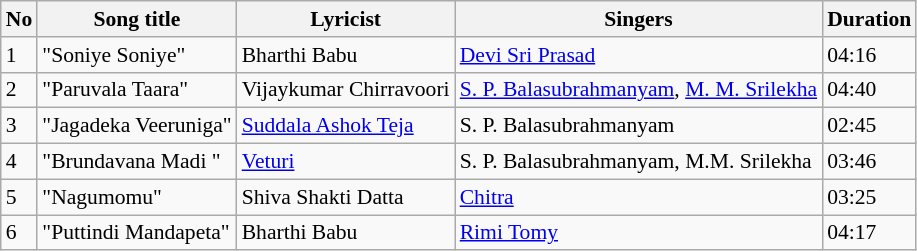<table class="wikitable" style="font-size:90%;">
<tr>
<th>No</th>
<th>Song title</th>
<th>Lyricist</th>
<th>Singers</th>
<th>Duration</th>
</tr>
<tr>
<td>1</td>
<td>"Soniye Soniye"</td>
<td>Bharthi Babu</td>
<td><a href='#'>Devi Sri Prasad</a></td>
<td>04:16</td>
</tr>
<tr>
<td>2</td>
<td>"Paruvala Taara"</td>
<td>Vijaykumar Chirravoori</td>
<td><a href='#'>S. P. Balasubrahmanyam</a>, <a href='#'>M. M. Srilekha</a></td>
<td>04:40</td>
</tr>
<tr>
<td>3</td>
<td>"Jagadeka Veeruniga"</td>
<td><a href='#'>Suddala Ashok Teja</a></td>
<td>S. P. Balasubrahmanyam</td>
<td>02:45</td>
</tr>
<tr>
<td>4</td>
<td>"Brundavana Madi "</td>
<td><a href='#'>Veturi</a></td>
<td>S. P. Balasubrahmanyam, M.M. Srilekha</td>
<td>03:46</td>
</tr>
<tr>
<td>5</td>
<td>"Nagumomu"</td>
<td>Shiva Shakti Datta</td>
<td><a href='#'>Chitra</a></td>
<td>03:25</td>
</tr>
<tr>
<td>6</td>
<td>"Puttindi Mandapeta"</td>
<td>Bharthi Babu</td>
<td><a href='#'>Rimi Tomy</a></td>
<td>04:17</td>
</tr>
</table>
